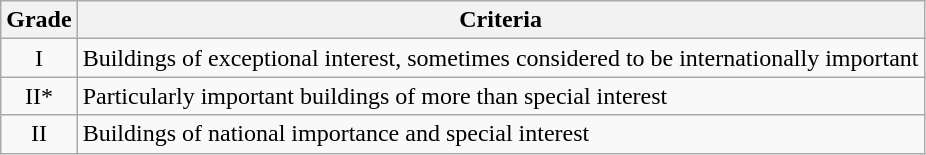<table class="wikitable">
<tr>
<th>Grade</th>
<th>Criteria</th>
</tr>
<tr>
<td align="center" >I</td>
<td>Buildings of exceptional interest, sometimes considered to be internationally important</td>
</tr>
<tr>
<td align="center" >II*</td>
<td>Particularly important buildings of more than special interest</td>
</tr>
<tr>
<td align="center" >II</td>
<td>Buildings of national importance and special interest</td>
</tr>
</table>
